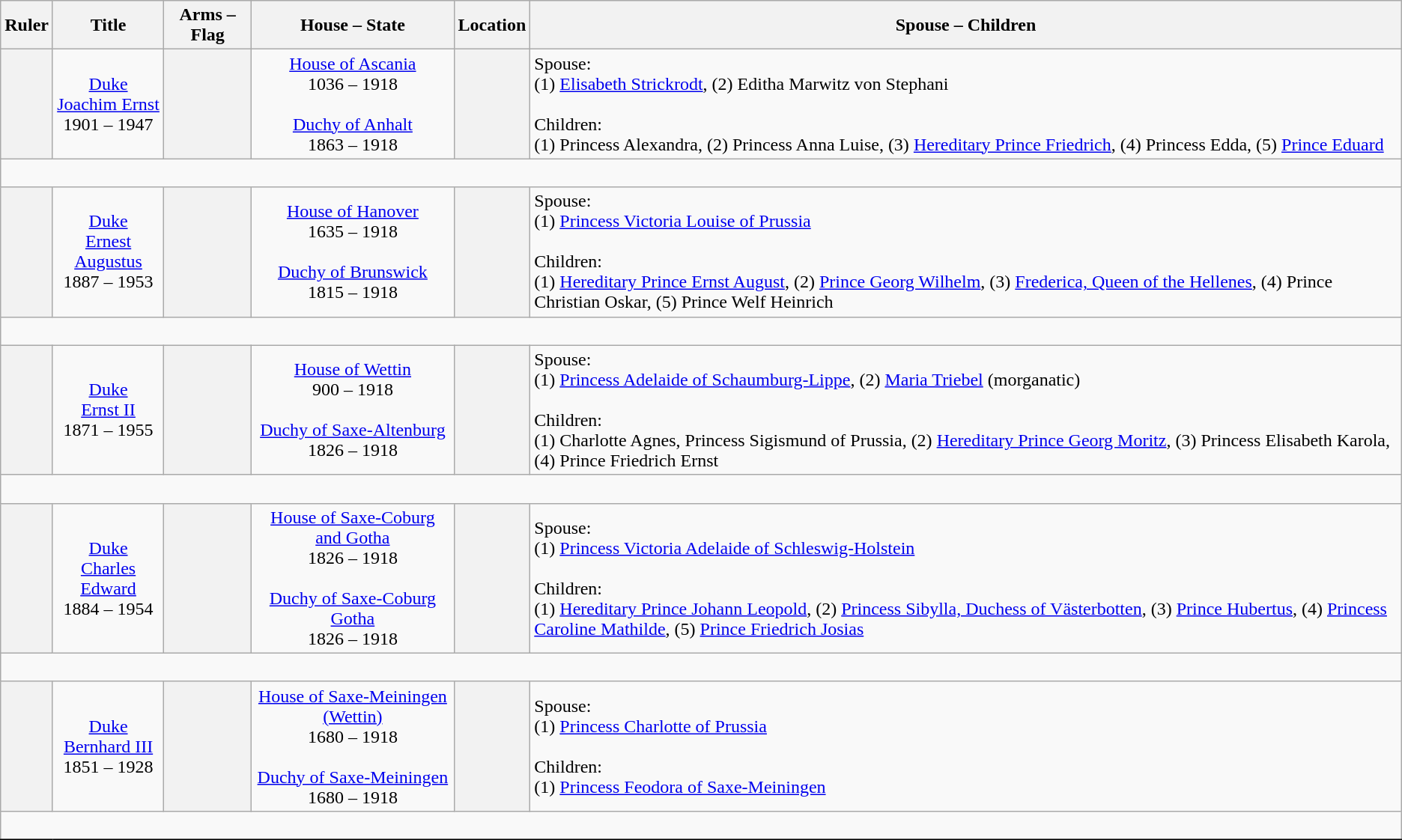<table class="wikitable" style="border:1px solid">
<tr>
<th>Ruler</th>
<th>Title</th>
<th>Arms – Flag</th>
<th>House – State</th>
<th>Location</th>
<th>Spouse – Children</th>
</tr>
<tr>
<th></th>
<td align=center><a href='#'>Duke<br>Joachim Ernst</a><br>1901 – 1947</td>
<th><br></th>
<td align=center><a href='#'>House of Ascania</a><br>1036 – 1918<br><br><a href='#'>Duchy of Anhalt</a><br>1863 – 1918</td>
<th></th>
<td align=left>Spouse:<br>(1) <a href='#'>Elisabeth Strickrodt</a>, (2) Editha Marwitz von Stephani<br><br>Children:<br>(1) Princess Alexandra, (2) Princess Anna Luise, (3) <a href='#'>Hereditary Prince Friedrich</a>, (4) Princess Edda, (5) <a href='#'>Prince Eduard</a></td>
</tr>
<tr>
<td style="text-align:center;" colspan="20"><br></td>
</tr>
<tr>
<th></th>
<td align=center><a href='#'>Duke<br>Ernest Augustus</a><br>1887 – 1953</td>
<th><br></th>
<td align=center><a href='#'>House of Hanover</a><br>1635 – 1918<br><br><a href='#'>Duchy of Brunswick</a><br>1815 – 1918</td>
<th></th>
<td align=left>Spouse:<br>(1) <a href='#'>Princess Victoria Louise of Prussia</a><br><br>Children:<br>(1) <a href='#'>Hereditary Prince Ernst August</a>, (2) <a href='#'>Prince Georg Wilhelm</a>, (3) <a href='#'>Frederica, Queen of the Hellenes</a>, (4) Prince Christian Oskar, (5) Prince Welf Heinrich</td>
</tr>
<tr>
<td style="text-align:center;" colspan="20"><br></td>
</tr>
<tr>
<th></th>
<td align=center><a href='#'>Duke<br>Ernst II</a><br>1871 – 1955</td>
<th><br></th>
<td align=center><a href='#'>House of Wettin</a><br>900 – 1918<br><br><a href='#'>Duchy of Saxe-Altenburg</a><br>1826 – 1918</td>
<th></th>
<td align=left>Spouse:<br>(1) <a href='#'>Princess Adelaide of Schaumburg-Lippe</a>, (2) <a href='#'>Maria Triebel</a> (morganatic)<br><br>Children:<br>(1) Charlotte Agnes, Princess Sigismund of Prussia, (2) <a href='#'>Hereditary Prince Georg Moritz</a>, (3) Princess Elisabeth Karola, (4) Prince Friedrich Ernst</td>
</tr>
<tr>
<td style="text-align:center;" colspan="20"><br></td>
</tr>
<tr>
<th></th>
<td align=center><a href='#'>Duke<br>Charles Edward</a><br>1884 – 1954</td>
<th><br></th>
<td align=center><a href='#'>House of Saxe-Coburg and Gotha</a><br>1826 – 1918<br><br><a href='#'>Duchy of Saxe-Coburg Gotha</a><br>1826 – 1918</td>
<th></th>
<td align=left>Spouse:<br>(1) <a href='#'>Princess Victoria Adelaide of Schleswig-Holstein</a><br><br>Children:<br>(1) <a href='#'>Hereditary Prince Johann Leopold</a>, (2) <a href='#'>Princess Sibylla, Duchess of Västerbotten</a>, (3) <a href='#'>Prince Hubertus</a>, (4) <a href='#'>Princess Caroline Mathilde</a>, (5) <a href='#'>Prince Friedrich Josias</a></td>
</tr>
<tr>
<td style="text-align:center;" colspan="20"><br></td>
</tr>
<tr>
<th></th>
<td align=center><a href='#'>Duke<br>Bernhard III</a><br>1851 – 1928</td>
<th><br></th>
<td align=center><a href='#'>House of Saxe-Meiningen</a><br><a href='#'>(Wettin)</a><br>1680 – 1918<br><br><a href='#'>Duchy of Saxe-Meiningen</a><br>1680 – 1918</td>
<th></th>
<td align=left>Spouse:<br>(1) <a href='#'>Princess Charlotte of Prussia</a><br><br>Children:<br>(1) <a href='#'>Princess Feodora of Saxe-Meiningen</a></td>
</tr>
<tr>
<td style="text-align:center;" colspan="20"><br></td>
</tr>
<tr>
</tr>
</table>
